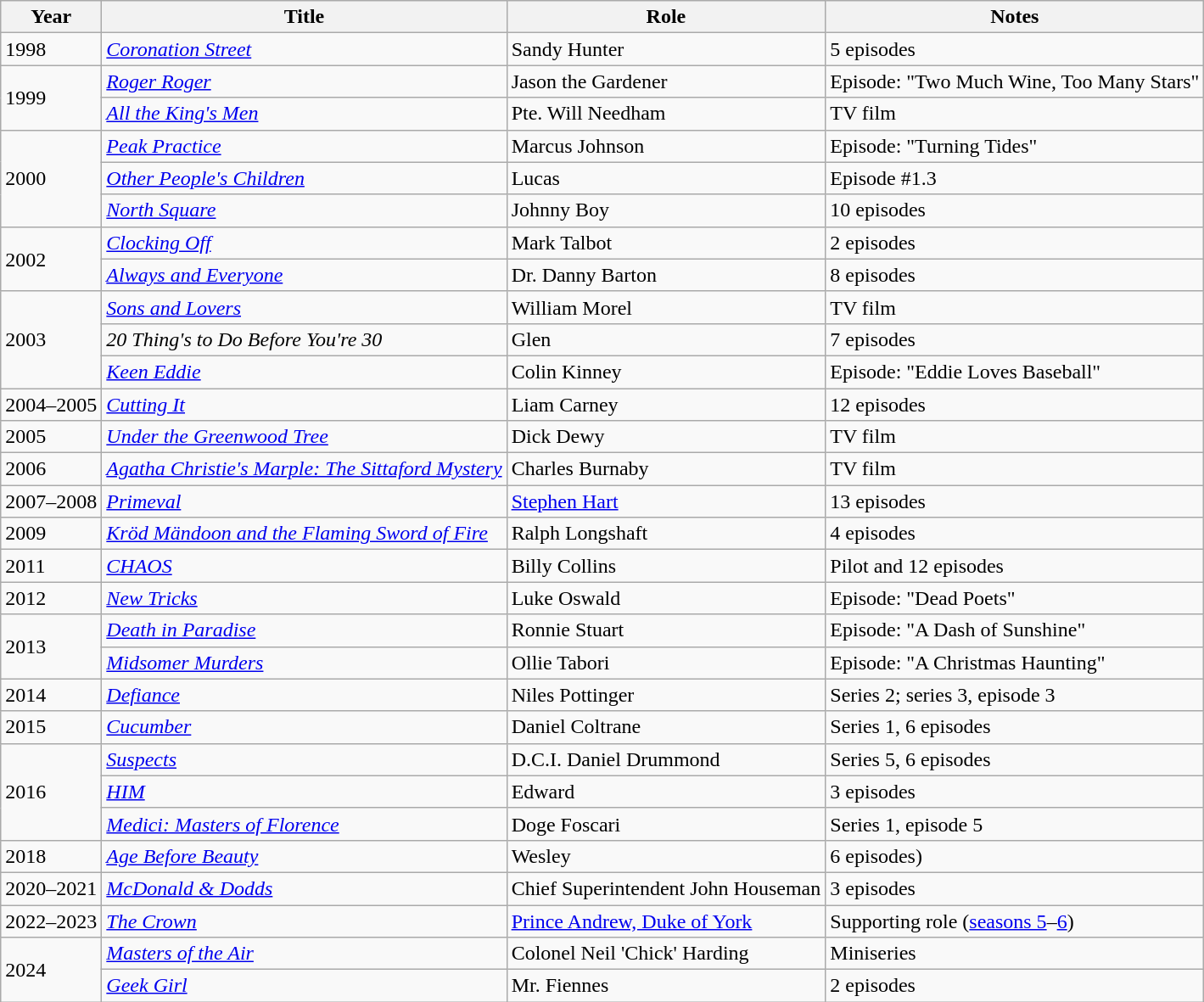<table class="wikitable sortable">
<tr>
<th>Year</th>
<th>Title</th>
<th>Role</th>
<th class="unsortable">Notes</th>
</tr>
<tr>
<td>1998</td>
<td><em><a href='#'>Coronation Street</a></em></td>
<td>Sandy Hunter</td>
<td>5 episodes</td>
</tr>
<tr>
<td rowspan="2">1999</td>
<td><em><a href='#'>Roger Roger</a></em></td>
<td>Jason the Gardener</td>
<td>Episode: "Two Much Wine, Too Many Stars"</td>
</tr>
<tr>
<td><em><a href='#'>All the King's Men</a></em></td>
<td>Pte. Will Needham</td>
<td>TV film</td>
</tr>
<tr>
<td rowspan="3">2000</td>
<td><em><a href='#'>Peak Practice</a></em></td>
<td>Marcus Johnson</td>
<td>Episode: "Turning Tides"</td>
</tr>
<tr>
<td><em><a href='#'>Other People's Children</a></em></td>
<td>Lucas</td>
<td>Episode #1.3</td>
</tr>
<tr>
<td><em><a href='#'>North Square</a></em></td>
<td>Johnny Boy</td>
<td>10 episodes</td>
</tr>
<tr>
<td rowspan="2">2002</td>
<td><em><a href='#'>Clocking Off</a></em></td>
<td>Mark Talbot</td>
<td>2 episodes</td>
</tr>
<tr>
<td><em><a href='#'>Always and Everyone</a></em></td>
<td>Dr. Danny Barton</td>
<td>8 episodes</td>
</tr>
<tr>
<td rowspan="3">2003</td>
<td><em><a href='#'>Sons and Lovers</a></em></td>
<td>William Morel</td>
<td>TV film</td>
</tr>
<tr>
<td><em>20 Thing's to Do Before You're 30</em></td>
<td>Glen</td>
<td>7 episodes</td>
</tr>
<tr>
<td><em><a href='#'>Keen Eddie</a></em></td>
<td>Colin Kinney</td>
<td>Episode: "Eddie Loves Baseball"</td>
</tr>
<tr>
<td>2004–2005</td>
<td><em><a href='#'>Cutting It</a></em></td>
<td>Liam Carney</td>
<td>12 episodes</td>
</tr>
<tr>
<td>2005</td>
<td><em><a href='#'>Under the Greenwood Tree</a></em></td>
<td>Dick Dewy</td>
<td>TV film</td>
</tr>
<tr>
<td>2006</td>
<td><a href='#'><em>Agatha Christie's Marple: The Sittaford Mystery</em></a></td>
<td>Charles Burnaby</td>
<td>TV film</td>
</tr>
<tr>
<td>2007–2008</td>
<td><em><a href='#'>Primeval</a></em></td>
<td><a href='#'>Stephen Hart</a></td>
<td>13 episodes</td>
</tr>
<tr>
<td>2009</td>
<td><em><a href='#'>Kröd Mändoon and the Flaming Sword of Fire</a></em></td>
<td>Ralph Longshaft</td>
<td>4 episodes</td>
</tr>
<tr>
<td>2011</td>
<td><a href='#'><em>CHAOS</em></a></td>
<td>Billy Collins</td>
<td>Pilot and 12 episodes</td>
</tr>
<tr>
<td>2012</td>
<td><em><a href='#'>New Tricks</a></em></td>
<td>Luke Oswald</td>
<td>Episode: "Dead Poets"</td>
</tr>
<tr>
<td rowspan="2">2013</td>
<td><a href='#'><em>Death in Paradise</em></a></td>
<td>Ronnie Stuart</td>
<td>Episode: "A Dash of Sunshine"</td>
</tr>
<tr>
<td><em><a href='#'>Midsomer Murders</a></em></td>
<td>Ollie Tabori</td>
<td>Episode: "A Christmas Haunting"</td>
</tr>
<tr>
<td>2014</td>
<td><a href='#'><em>Defiance</em></a></td>
<td>Niles Pottinger</td>
<td>Series 2; series 3, episode 3</td>
</tr>
<tr>
<td>2015</td>
<td><a href='#'><em>Cucumber</em></a></td>
<td>Daniel Coltrane</td>
<td>Series 1, 6 episodes</td>
</tr>
<tr>
<td rowspan="3">2016</td>
<td><em><a href='#'>Suspects</a></em></td>
<td>D.C.I. Daniel Drummond</td>
<td>Series 5, 6 episodes</td>
</tr>
<tr>
<td><em><a href='#'>HIM</a></em></td>
<td>Edward</td>
<td>3 episodes</td>
</tr>
<tr>
<td><em><a href='#'>Medici: Masters of Florence</a></em></td>
<td>Doge Foscari</td>
<td>Series 1, episode 5</td>
</tr>
<tr>
<td>2018</td>
<td><em><a href='#'>Age Before Beauty</a></em></td>
<td>Wesley</td>
<td>6 episodes)</td>
</tr>
<tr>
<td>2020–2021</td>
<td><em><a href='#'>McDonald & Dodds</a></em></td>
<td>Chief Superintendent John Houseman</td>
<td>3 episodes</td>
</tr>
<tr>
<td>2022–2023</td>
<td><em><a href='#'>The Crown</a></em></td>
<td><a href='#'>Prince Andrew, Duke of York</a></td>
<td>Supporting role (<a href='#'>seasons 5</a>–<a href='#'>6</a>)</td>
</tr>
<tr>
<td rowspan="2">2024</td>
<td><em><a href='#'>Masters of the Air</a></em></td>
<td>Colonel Neil 'Chick' Harding</td>
<td>Miniseries</td>
</tr>
<tr>
<td><em><a href='#'>Geek Girl</a></em></td>
<td>Mr. Fiennes</td>
<td>2 episodes</td>
</tr>
</table>
